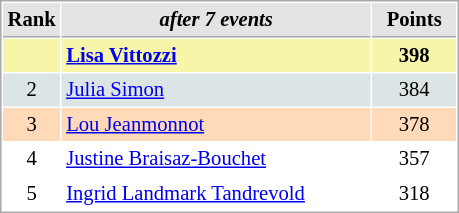<table cellspacing="1" cellpadding="3" style="border:1px solid #AAAAAA;font-size:86%">
<tr style="background-color: #E4E4E4;">
<th style="border-bottom:1px solid #AAAAAA; width: 10px;">Rank</th>
<th style="border-bottom:1px solid #AAAAAA; width: 200px;"><em>after 7 events</em></th>
<th style="border-bottom:1px solid #AAAAAA; width: 50px;">Points</th>
</tr>
<tr style="background:#f7f6a8;">
<td align=center></td>
<td> <strong><a href='#'>Lisa Vittozzi</a></strong></td>
<td align=center><strong>398</strong></td>
</tr>
<tr style="background:#dce5e5;">
<td align=center>2</td>
<td> <a href='#'>Julia Simon</a></td>
<td align=center>384</td>
</tr>
<tr style="background:#ffdab9;">
<td align=center>3</td>
<td> <a href='#'>Lou Jeanmonnot</a></td>
<td align=center>378</td>
</tr>
<tr>
<td align=center>4</td>
<td> <a href='#'>Justine Braisaz-Bouchet</a></td>
<td align=center>357</td>
</tr>
<tr>
<td align=center>5</td>
<td> <a href='#'>Ingrid Landmark Tandrevold</a></td>
<td align=center>318</td>
</tr>
</table>
